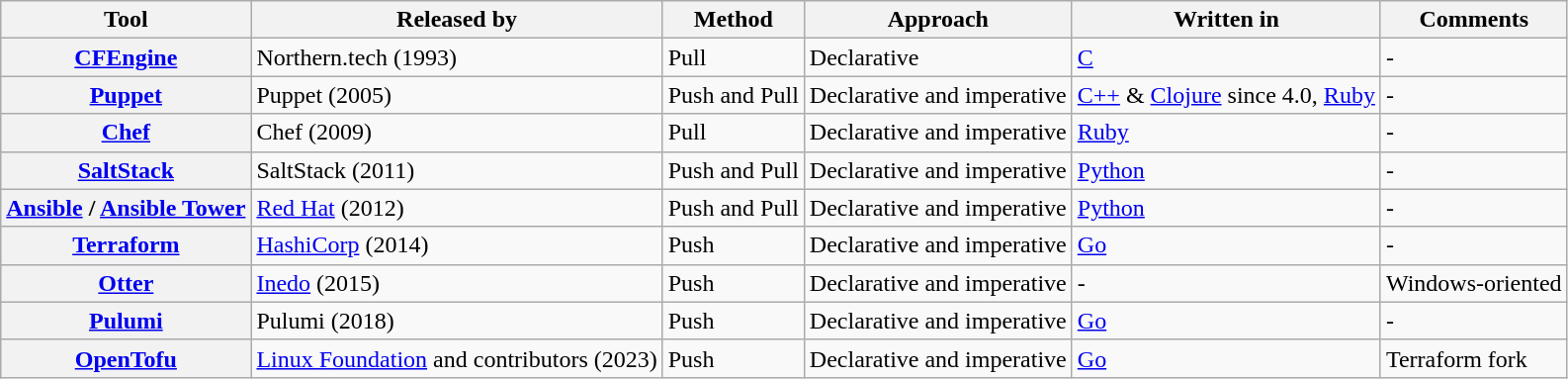<table class="wikitable">
<tr>
<th>Tool</th>
<th>Released by</th>
<th>Method</th>
<th>Approach</th>
<th>Written in</th>
<th>Comments</th>
</tr>
<tr>
<th><a href='#'>CFEngine</a></th>
<td>Northern.tech (1993)</td>
<td>Pull</td>
<td>Declarative</td>
<td><a href='#'>C</a></td>
<td>-</td>
</tr>
<tr>
<th><a href='#'>Puppet</a></th>
<td>Puppet (2005)</td>
<td>Push and Pull</td>
<td>Declarative and imperative</td>
<td><a href='#'>C++</a> & <a href='#'>Clojure</a> since 4.0, <a href='#'>Ruby</a></td>
<td>-</td>
</tr>
<tr>
<th><a href='#'>Chef</a></th>
<td>Chef (2009)</td>
<td>Pull</td>
<td>Declarative and imperative</td>
<td><a href='#'>Ruby</a></td>
<td>-</td>
</tr>
<tr>
<th><a href='#'>SaltStack</a></th>
<td>SaltStack (2011)</td>
<td>Push and Pull</td>
<td>Declarative and imperative</td>
<td><a href='#'>Python</a></td>
<td>-</td>
</tr>
<tr>
<th><a href='#'>Ansible</a> / <a href='#'>Ansible Tower</a></th>
<td><a href='#'>Red Hat</a> (2012)</td>
<td>Push and Pull</td>
<td>Declarative and imperative</td>
<td><a href='#'>Python</a></td>
<td>-</td>
</tr>
<tr>
<th><a href='#'>Terraform</a></th>
<td><a href='#'>HashiCorp</a> (2014)</td>
<td>Push</td>
<td>Declarative and imperative</td>
<td><a href='#'>Go</a></td>
<td>-</td>
</tr>
<tr>
<th><a href='#'>Otter</a></th>
<td><a href='#'>Inedo</a> (2015)</td>
<td>Push</td>
<td>Declarative and imperative</td>
<td>-</td>
<td>Windows-oriented</td>
</tr>
<tr>
<th><a href='#'>Pulumi</a></th>
<td>Pulumi (2018)</td>
<td>Push</td>
<td>Declarative and imperative</td>
<td><a href='#'>Go</a></td>
<td>-</td>
</tr>
<tr>
<th><a href='#'>OpenTofu</a></th>
<td><a href='#'>Linux Foundation</a> and contributors (2023)</td>
<td>Push</td>
<td>Declarative and imperative</td>
<td><a href='#'>Go</a></td>
<td>Terraform fork</td>
</tr>
</table>
